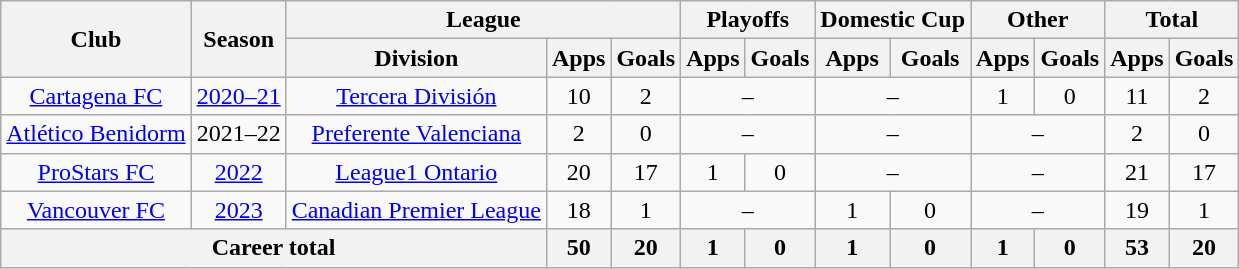<table class="wikitable" style="text-align: center">
<tr>
<th rowspan="2">Club</th>
<th rowspan="2">Season</th>
<th colspan="3">League</th>
<th colspan="2">Playoffs</th>
<th colspan="2">Domestic Cup</th>
<th colspan="2">Other</th>
<th colspan="2">Total</th>
</tr>
<tr>
<th>Division</th>
<th>Apps</th>
<th>Goals</th>
<th>Apps</th>
<th>Goals</th>
<th>Apps</th>
<th>Goals</th>
<th>Apps</th>
<th>Goals</th>
<th>Apps</th>
<th>Goals</th>
</tr>
<tr>
<td><a href='#'>Cartagena FC</a></td>
<td><a href='#'>2020–21</a></td>
<td><a href='#'>Tercera División</a></td>
<td>10</td>
<td>2</td>
<td colspan="2">–</td>
<td colspan="2">–</td>
<td>1</td>
<td>0</td>
<td>11</td>
<td>2</td>
</tr>
<tr>
<td><a href='#'>Atlético Benidorm</a></td>
<td>2021–22</td>
<td><a href='#'>Preferente Valenciana</a></td>
<td>2</td>
<td>0</td>
<td colspan="2">–</td>
<td colspan="2">–</td>
<td colspan="2">–</td>
<td>2</td>
<td>0</td>
</tr>
<tr>
<td><a href='#'>ProStars FC</a></td>
<td><a href='#'>2022</a></td>
<td><a href='#'>League1 Ontario</a></td>
<td>20</td>
<td>17</td>
<td>1</td>
<td>0</td>
<td colspan="2">–</td>
<td colspan="2">–</td>
<td>21</td>
<td>17</td>
</tr>
<tr>
<td><a href='#'>Vancouver FC</a></td>
<td><a href='#'>2023</a></td>
<td><a href='#'>Canadian Premier League</a></td>
<td>18</td>
<td>1</td>
<td colspan="2">–</td>
<td>1</td>
<td>0</td>
<td colspan="2">–</td>
<td>19</td>
<td>1</td>
</tr>
<tr>
<th colspan="3"><strong>Career total</strong></th>
<th>50</th>
<th>20</th>
<th>1</th>
<th>0</th>
<th>1</th>
<th>0</th>
<th>1</th>
<th>0</th>
<th>53</th>
<th>20</th>
</tr>
</table>
